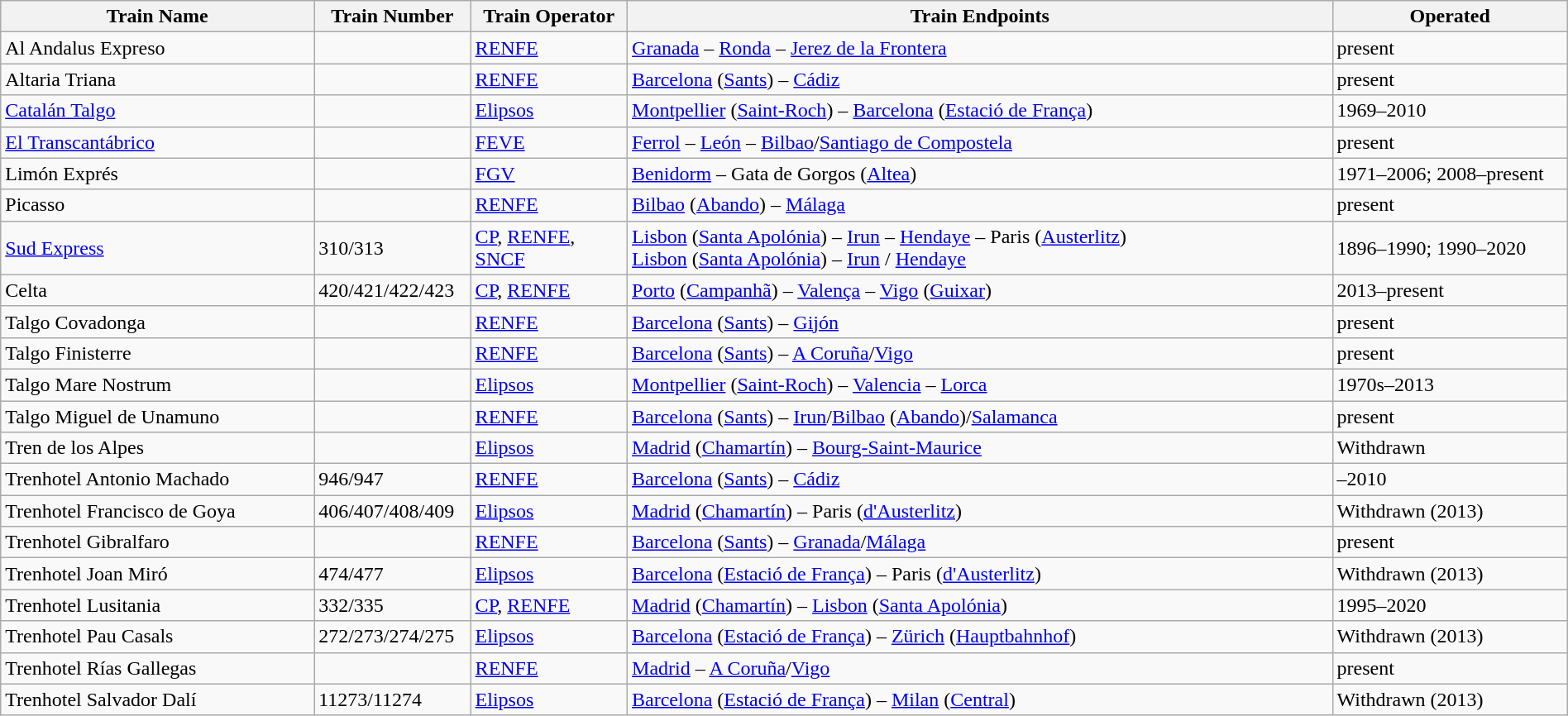<table class="wikitable" width=100%>
<tr>
<th width=20%>Train Name</th>
<th width=10%>Train Number</th>
<th width=10%>Train Operator</th>
<th width=45%>Train Endpoints</th>
<th width=15%>Operated</th>
</tr>
<tr>
<td>Al Andalus Expreso</td>
<td></td>
<td><a href='#'>RENFE</a></td>
<td><a href='#'>Granada</a> – <a href='#'>Ronda</a> – <a href='#'>Jerez de la Frontera</a></td>
<td>present</td>
</tr>
<tr>
<td>Altaria Triana</td>
<td></td>
<td><a href='#'>RENFE</a></td>
<td><a href='#'>Barcelona</a> (<a href='#'>Sants</a>) – <a href='#'>Cádiz</a></td>
<td>present</td>
</tr>
<tr>
<td><a href='#'>Catalán Talgo</a></td>
<td></td>
<td><a href='#'>Elipsos</a></td>
<td><a href='#'>Montpellier</a> (<a href='#'>Saint-Roch</a>) – <a href='#'>Barcelona</a> (<a href='#'>Estació de França</a>)</td>
<td>1969–2010</td>
</tr>
<tr>
<td><a href='#'>El Transcantábrico</a></td>
<td></td>
<td><a href='#'>FEVE</a></td>
<td><a href='#'>Ferrol</a> – <a href='#'>León</a> – <a href='#'>Bilbao</a>/<a href='#'>Santiago de Compostela</a></td>
<td>present</td>
</tr>
<tr>
<td>Limón Exprés<small> </small></td>
<td></td>
<td><a href='#'>FGV</a></td>
<td><a href='#'>Benidorm</a> – Gata de Gorgos (<a href='#'>Altea</a>)</td>
<td>1971–2006; 2008–present</td>
</tr>
<tr>
<td>Picasso</td>
<td></td>
<td><a href='#'>RENFE</a></td>
<td><a href='#'>Bilbao</a> (<a href='#'>Abando</a>) – <a href='#'>Málaga</a></td>
<td>present</td>
</tr>
<tr>
<td><a href='#'>Sud Express</a></td>
<td>310/313</td>
<td><a href='#'>CP</a>, <a href='#'>RENFE</a>, <a href='#'>SNCF</a></td>
<td><a href='#'>Lisbon</a> (<a href='#'>Santa Apolónia</a>) – <a href='#'>Irun</a> – <a href='#'>Hendaye</a> – Paris (<a href='#'>Austerlitz</a>)<br><a href='#'>Lisbon</a> (<a href='#'>Santa Apolónia</a>) – <a href='#'>Irun</a> / <a href='#'>Hendaye</a></td>
<td>1896–1990; 1990–2020</td>
</tr>
<tr>
<td>Celta</td>
<td>420/421/422/423</td>
<td><a href='#'>CP</a>, <a href='#'>RENFE</a></td>
<td><a href='#'>Porto</a> (<a href='#'>Campanhã</a>) – <a href='#'>Valença</a> – <a href='#'>Vigo</a> (<a href='#'>Guixar</a>)</td>
<td>2013–present</td>
</tr>
<tr>
<td>Talgo Covadonga</td>
<td></td>
<td><a href='#'>RENFE</a></td>
<td><a href='#'>Barcelona</a> (<a href='#'>Sants</a>) – <a href='#'>Gijón</a></td>
<td>present</td>
</tr>
<tr>
<td>Talgo Finisterre</td>
<td></td>
<td><a href='#'>RENFE</a></td>
<td><a href='#'>Barcelona</a> (<a href='#'>Sants</a>) – <a href='#'>A Coruña</a>/<a href='#'>Vigo</a></td>
<td>present</td>
</tr>
<tr>
<td>Talgo Mare Nostrum</td>
<td></td>
<td><a href='#'>Elipsos</a></td>
<td><a href='#'>Montpellier</a> (<a href='#'>Saint-Roch</a>) – <a href='#'>Valencia</a> – <a href='#'>Lorca</a></td>
<td>1970s–2013</td>
</tr>
<tr>
<td>Talgo Miguel de Unamuno</td>
<td></td>
<td><a href='#'>RENFE</a></td>
<td><a href='#'>Barcelona</a> (<a href='#'>Sants</a>) – <a href='#'>Irun</a>/<a href='#'>Bilbao</a> (<a href='#'>Abando</a>)/<a href='#'>Salamanca</a></td>
<td>present</td>
</tr>
<tr>
<td>Tren de los Alpes</td>
<td></td>
<td><a href='#'>Elipsos</a></td>
<td><a href='#'>Madrid</a> (<a href='#'>Chamartín</a>) – <a href='#'>Bourg-Saint-Maurice</a></td>
<td>Withdrawn</td>
</tr>
<tr>
<td>Trenhotel Antonio Machado</td>
<td>946/947</td>
<td><a href='#'>RENFE</a></td>
<td><a href='#'>Barcelona</a> (<a href='#'>Sants</a>) – <a href='#'>Cádiz</a></td>
<td>–2010</td>
</tr>
<tr>
<td>Trenhotel Francisco de Goya</td>
<td>406/407/408/409</td>
<td><a href='#'>Elipsos</a></td>
<td><a href='#'>Madrid</a> (<a href='#'>Chamartín</a>) – Paris (<a href='#'>d'Austerlitz</a>)</td>
<td>Withdrawn (2013)</td>
</tr>
<tr>
<td>Trenhotel Gibralfaro</td>
<td></td>
<td><a href='#'>RENFE</a></td>
<td><a href='#'>Barcelona</a> (<a href='#'>Sants</a>) – <a href='#'>Granada</a>/<a href='#'>Málaga</a></td>
<td>present</td>
</tr>
<tr>
<td>Trenhotel Joan Miró</td>
<td>474/477</td>
<td><a href='#'>Elipsos</a></td>
<td><a href='#'>Barcelona</a> (<a href='#'>Estació de França</a>) – Paris (<a href='#'>d'Austerlitz</a>)</td>
<td>Withdrawn (2013)</td>
</tr>
<tr>
<td>Trenhotel Lusitania</td>
<td>332/335</td>
<td><a href='#'>CP</a>, <a href='#'>RENFE</a></td>
<td><a href='#'>Madrid</a> (<a href='#'>Chamartín</a>) – <a href='#'>Lisbon</a> (<a href='#'>Santa Apolónia</a>)</td>
<td>1995–2020</td>
</tr>
<tr>
<td>Trenhotel Pau Casals</td>
<td>272/273/274/275</td>
<td><a href='#'>Elipsos</a></td>
<td><a href='#'>Barcelona</a> (<a href='#'>Estació de França</a>) – <a href='#'>Zürich</a> (<a href='#'>Hauptbahnhof</a>)</td>
<td>Withdrawn (2013)</td>
</tr>
<tr>
<td>Trenhotel Rías Gallegas</td>
<td></td>
<td><a href='#'>RENFE</a></td>
<td><a href='#'>Madrid</a> – <a href='#'>A Coruña</a>/<a href='#'>Vigo</a></td>
<td>present</td>
</tr>
<tr>
<td>Trenhotel Salvador Dalí</td>
<td>11273/11274</td>
<td><a href='#'>Elipsos</a></td>
<td><a href='#'>Barcelona</a> (<a href='#'>Estació de França</a>) – <a href='#'>Milan</a> (<a href='#'>Central</a>)</td>
<td>Withdrawn (2013)</td>
</tr>
</table>
